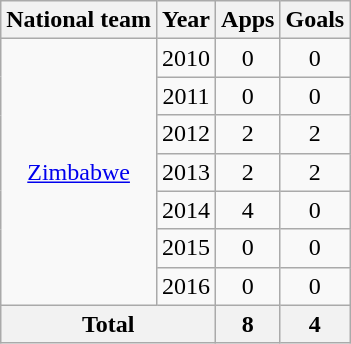<table class="wikitable" style="text-align:center">
<tr>
<th>National team</th>
<th>Year</th>
<th>Apps</th>
<th>Goals</th>
</tr>
<tr>
<td rowspan="7"><a href='#'>Zimbabwe</a></td>
<td>2010</td>
<td>0</td>
<td>0</td>
</tr>
<tr>
<td>2011</td>
<td>0</td>
<td>0</td>
</tr>
<tr>
<td>2012</td>
<td>2</td>
<td>2</td>
</tr>
<tr>
<td>2013</td>
<td>2</td>
<td>2</td>
</tr>
<tr>
<td>2014</td>
<td>4</td>
<td>0</td>
</tr>
<tr>
<td>2015</td>
<td>0</td>
<td>0</td>
</tr>
<tr>
<td>2016</td>
<td>0</td>
<td>0</td>
</tr>
<tr>
<th colspan=2>Total</th>
<th>8</th>
<th>4</th>
</tr>
</table>
